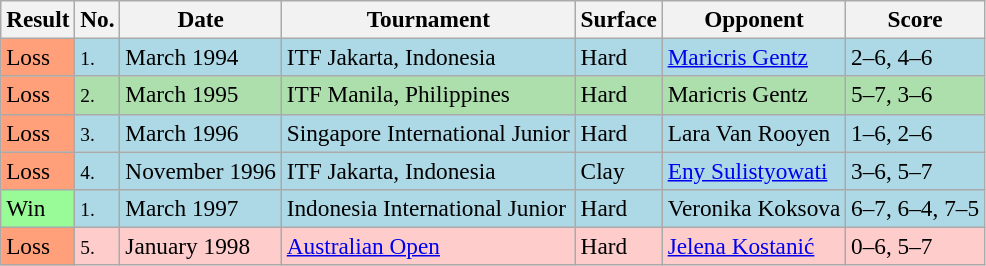<table class=wikitable style=font-size:97%>
<tr>
<th>Result</th>
<th>No.</th>
<th>Date</th>
<th>Tournament</th>
<th>Surface</th>
<th>Opponent</th>
<th>Score</th>
</tr>
<tr bgcolor="lightblue">
<td style="background:#FFA07A">Loss</td>
<td><small>1.</small></td>
<td>March 1994</td>
<td bgcolor="lightblue">ITF Jakarta, Indonesia</td>
<td>Hard</td>
<td> <a href='#'>Maricris Gentz</a></td>
<td>2–6, 4–6</td>
</tr>
<tr bgcolor="addfad">
<td style="background:#FFA07A">Loss</td>
<td><small>2.</small></td>
<td>March 1995</td>
<td bgcolor="addfad">ITF Manila, Philippines</td>
<td>Hard</td>
<td> Maricris Gentz</td>
<td>5–7, 3–6</td>
</tr>
<tr bgcolor="lightblue">
<td style="background:#FFA07A">Loss</td>
<td><small>3.</small></td>
<td>March 1996</td>
<td bgcolor="lightblue">Singapore International Junior</td>
<td>Hard</td>
<td> Lara Van Rooyen</td>
<td>1–6, 2–6</td>
</tr>
<tr bgcolor="lightblue">
<td style="background:#FFA07A">Loss</td>
<td><small>4.</small></td>
<td>November 1996</td>
<td bgcolor="lightblue">ITF Jakarta, Indonesia</td>
<td>Clay</td>
<td> <a href='#'>Eny Sulistyowati</a></td>
<td>3–6, 5–7</td>
</tr>
<tr bgcolor="lightblue">
<td style="background:#98fb98;">Win</td>
<td><small>1.</small></td>
<td>March 1997</td>
<td bgcolor="lightblue">Indonesia International Junior</td>
<td>Hard</td>
<td> Veronika Koksova</td>
<td>6–7, 6–4, 7–5</td>
</tr>
<tr bgcolor="ffcccc">
<td style="background:#FFA07A">Loss</td>
<td><small>5.</small></td>
<td>January 1998</td>
<td bgcolor="ffcccc"><a href='#'>Australian Open</a></td>
<td>Hard</td>
<td> <a href='#'>Jelena Kostanić</a></td>
<td>0–6, 5–7</td>
</tr>
</table>
